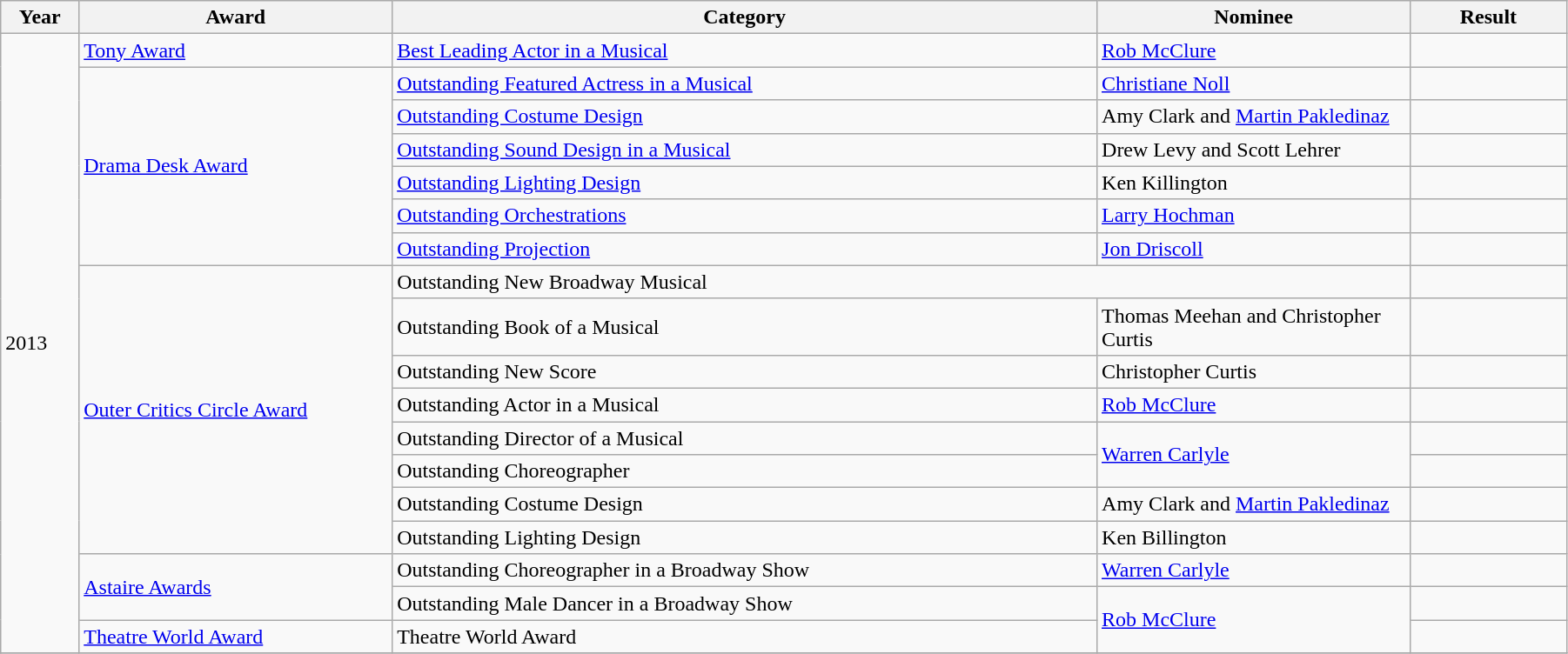<table class="wikitable" style="width:95%;">
<tr>
<th style="width:5%;">Year</th>
<th style="width:20%;">Award</th>
<th style="width:45%;">Category</th>
<th style="width:20%;">Nominee</th>
<th style="width:10%;">Result</th>
</tr>
<tr>
<td rowspan=18>2013</td>
<td><a href='#'>Tony Award</a></td>
<td><a href='#'>Best Leading Actor in a Musical</a></td>
<td><a href='#'>Rob McClure</a></td>
<td></td>
</tr>
<tr>
<td rowspan=6><a href='#'>Drama Desk Award</a></td>
<td><a href='#'>Outstanding Featured Actress in a Musical</a></td>
<td><a href='#'>Christiane Noll</a></td>
<td></td>
</tr>
<tr>
<td><a href='#'>Outstanding Costume Design</a></td>
<td>Amy Clark and <a href='#'>Martin Pakledinaz</a></td>
<td></td>
</tr>
<tr>
<td><a href='#'>Outstanding Sound Design in a Musical</a></td>
<td>Drew Levy and Scott Lehrer</td>
<td></td>
</tr>
<tr>
<td><a href='#'>Outstanding Lighting Design</a></td>
<td>Ken Killington</td>
<td></td>
</tr>
<tr>
<td><a href='#'>Outstanding Orchestrations</a></td>
<td><a href='#'>Larry Hochman</a></td>
<td></td>
</tr>
<tr>
<td><a href='#'>Outstanding Projection</a></td>
<td><a href='#'>Jon Driscoll</a></td>
<td></td>
</tr>
<tr>
<td rowspan=8><a href='#'>Outer Critics Circle Award</a></td>
<td colspan=2>Outstanding New Broadway Musical</td>
<td></td>
</tr>
<tr>
<td>Outstanding Book of a Musical</td>
<td>Thomas Meehan and Christopher Curtis</td>
<td></td>
</tr>
<tr>
<td>Outstanding New Score</td>
<td>Christopher Curtis</td>
<td></td>
</tr>
<tr>
<td>Outstanding Actor in a Musical</td>
<td><a href='#'>Rob McClure</a></td>
<td></td>
</tr>
<tr>
<td>Outstanding Director of a Musical</td>
<td rowspan=2><a href='#'>Warren Carlyle</a></td>
<td></td>
</tr>
<tr>
<td>Outstanding Choreographer</td>
<td></td>
</tr>
<tr>
<td>Outstanding Costume Design</td>
<td>Amy Clark and <a href='#'>Martin Pakledinaz</a></td>
<td></td>
</tr>
<tr>
<td>Outstanding Lighting Design</td>
<td>Ken Billington</td>
<td></td>
</tr>
<tr>
<td rowspan=2><a href='#'>Astaire Awards</a></td>
<td>Outstanding Choreographer in a Broadway Show</td>
<td><a href='#'>Warren Carlyle</a></td>
<td></td>
</tr>
<tr>
<td>Outstanding Male Dancer in a Broadway Show</td>
<td rowspan=2><a href='#'>Rob McClure</a></td>
<td></td>
</tr>
<tr>
<td><a href='#'>Theatre World Award</a></td>
<td>Theatre World Award</td>
<td></td>
</tr>
<tr>
</tr>
</table>
